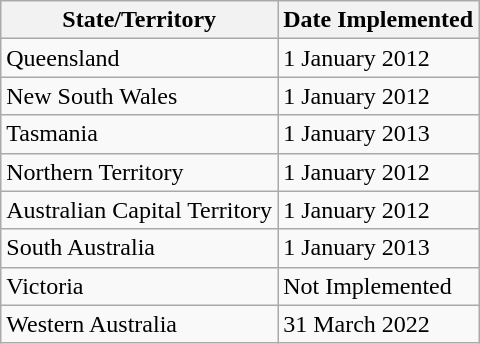<table class="wikitable">
<tr>
<th>State/Territory</th>
<th>Date Implemented</th>
</tr>
<tr>
<td>Queensland</td>
<td>1 January 2012</td>
</tr>
<tr>
<td>New South Wales</td>
<td>1 January 2012</td>
</tr>
<tr>
<td>Tasmania</td>
<td>1 January 2013</td>
</tr>
<tr>
<td>Northern Territory</td>
<td>1 January 2012</td>
</tr>
<tr>
<td>Australian Capital Territory</td>
<td>1 January 2012</td>
</tr>
<tr>
<td>South Australia</td>
<td>1 January 2013</td>
</tr>
<tr>
<td>Victoria</td>
<td>Not Implemented</td>
</tr>
<tr>
<td>Western Australia</td>
<td>31 March 2022</td>
</tr>
</table>
